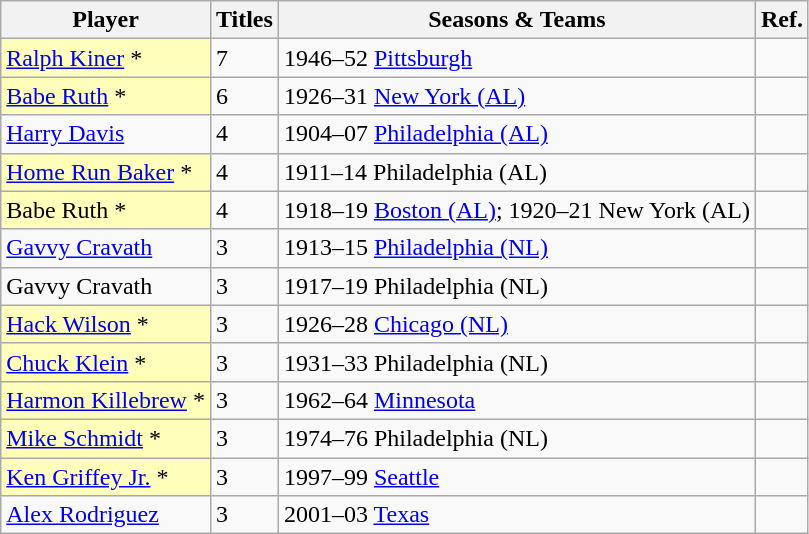<table class="wikitable">
<tr>
<th>Player</th>
<th>Titles</th>
<th>Seasons & Teams</th>
<th>Ref.</th>
</tr>
<tr>
<td style="background-color:#ffffbb"><a href='#'>Ralph Kiner</a> *</td>
<td>7</td>
<td>1946–52 <a href='#'>Pittsburgh</a></td>
<td></td>
</tr>
<tr>
<td style="background-color:#ffffbb"><a href='#'>Babe Ruth</a> *</td>
<td>6</td>
<td>1926–31 <a href='#'>New York (AL)</a></td>
</tr>
<tr>
<td><a href='#'>Harry Davis</a></td>
<td>4</td>
<td>1904–07 <a href='#'>Philadelphia (AL)</a></td>
<td></td>
</tr>
<tr>
<td style="background-color:#ffffbb"><a href='#'>Home Run Baker</a> *</td>
<td>4</td>
<td>1911–14 Philadelphia (AL)</td>
<td></td>
</tr>
<tr>
<td style="background-color:#ffffbb">Babe Ruth *</td>
<td>4</td>
<td>1918–19 <a href='#'>Boston (AL)</a>; 1920–21 New York (AL)</td>
<td></td>
</tr>
<tr>
<td><a href='#'>Gavvy Cravath</a></td>
<td>3</td>
<td>1913–15 <a href='#'>Philadelphia (NL)</a></td>
<td></td>
</tr>
<tr>
<td>Gavvy Cravath</td>
<td>3</td>
<td>1917–19 Philadelphia (NL)</td>
<td></td>
</tr>
<tr>
<td style="background-color:#ffffbb"><a href='#'>Hack Wilson</a> *</td>
<td>3</td>
<td>1926–28 <a href='#'>Chicago (NL)</a></td>
</tr>
<tr>
<td style="background-color:#ffffbb"><a href='#'>Chuck Klein</a> *</td>
<td>3</td>
<td>1931–33 Philadelphia (NL)</td>
<td></td>
</tr>
<tr>
<td style="background-color:#ffffbb"><a href='#'>Harmon Killebrew</a> *</td>
<td>3</td>
<td>1962–64 <a href='#'>Minnesota</a></td>
<td></td>
</tr>
<tr>
<td style="background-color:#ffffbb"><a href='#'>Mike Schmidt</a> *</td>
<td>3</td>
<td>1974–76 Philadelphia (NL)</td>
<td></td>
</tr>
<tr>
<td style="background-color:#ffffbb"><a href='#'>Ken Griffey Jr.</a> *</td>
<td>3</td>
<td>1997–99 <a href='#'>Seattle</a></td>
<td></td>
</tr>
<tr>
<td><a href='#'>Alex Rodriguez</a></td>
<td>3</td>
<td>2001–03 <a href='#'>Texas</a></td>
<td></td>
</tr>
</table>
